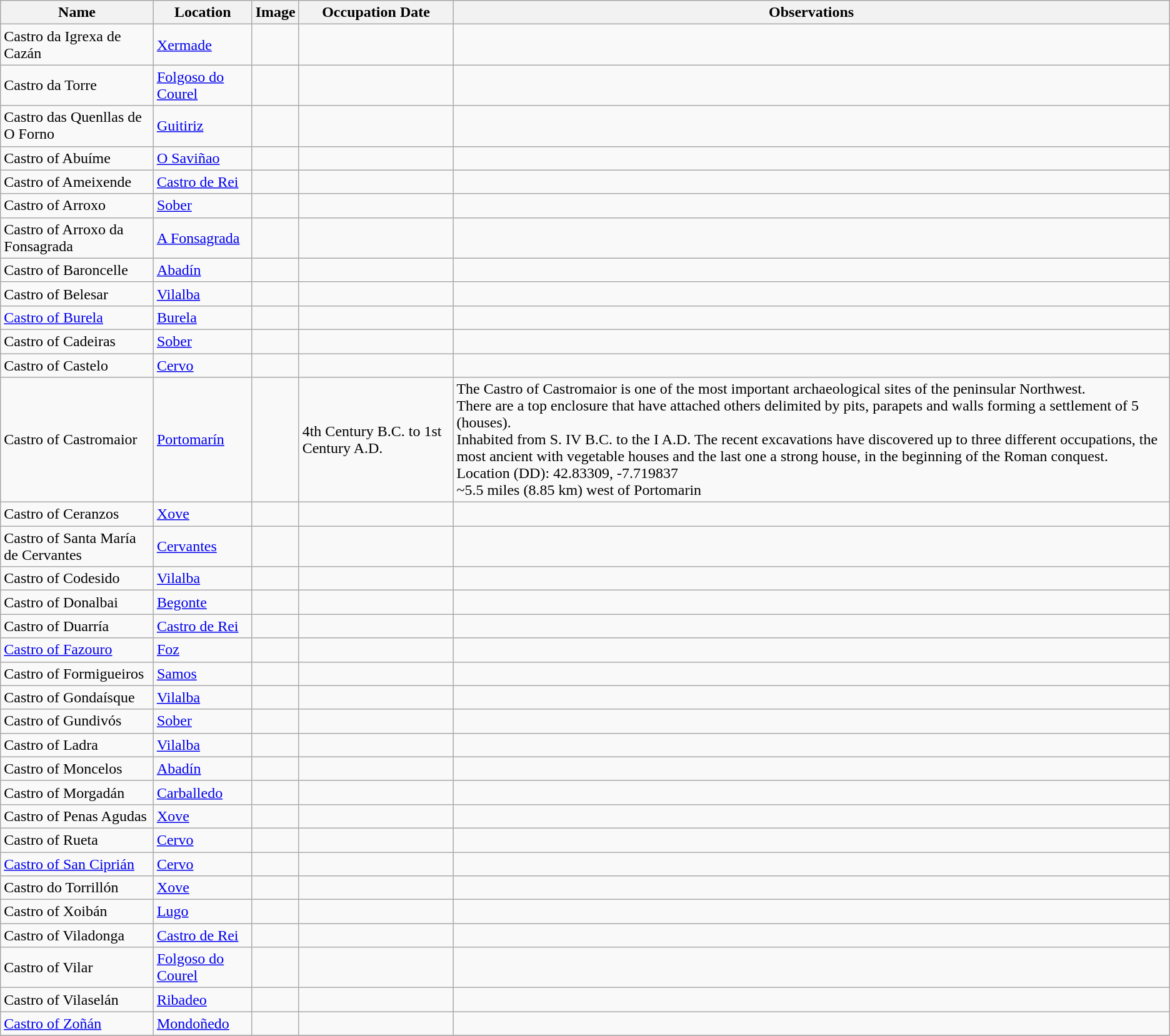<table class="wikitable">
<tr>
<th>Name</th>
<th>Location</th>
<th>Image</th>
<th>Occupation Date</th>
<th>Observations</th>
</tr>
<tr>
<td>Castro da Igrexa de Cazán</td>
<td><a href='#'>Xermade</a></td>
<td></td>
<td></td>
<td></td>
</tr>
<tr>
<td>Castro da Torre</td>
<td><a href='#'>Folgoso do Courel</a></td>
<td></td>
<td></td>
<td></td>
</tr>
<tr>
<td>Castro das Quenllas de O Forno</td>
<td><a href='#'>Guitiriz</a></td>
<td></td>
<td></td>
<td></td>
</tr>
<tr>
<td>Castro of Abuíme</td>
<td><a href='#'>O Saviñao</a></td>
<td></td>
<td></td>
<td></td>
</tr>
<tr>
<td>Castro of Ameixende</td>
<td><a href='#'>Castro de Rei</a></td>
<td></td>
<td></td>
<td></td>
</tr>
<tr>
<td>Castro of Arroxo</td>
<td><a href='#'>Sober</a></td>
<td></td>
<td></td>
<td></td>
</tr>
<tr>
<td>Castro of Arroxo da Fonsagrada</td>
<td><a href='#'>A Fonsagrada</a></td>
<td></td>
<td></td>
<td></td>
</tr>
<tr>
<td>Castro of Baroncelle</td>
<td><a href='#'>Abadín</a></td>
<td></td>
<td></td>
<td></td>
</tr>
<tr>
<td>Castro of Belesar</td>
<td><a href='#'>Vilalba</a></td>
<td></td>
<td></td>
<td></td>
</tr>
<tr>
<td><a href='#'>Castro of Burela</a></td>
<td><a href='#'>Burela</a></td>
<td></td>
<td></td>
<td></td>
</tr>
<tr>
<td>Castro of Cadeiras</td>
<td><a href='#'>Sober</a></td>
<td></td>
<td></td>
<td></td>
</tr>
<tr>
<td>Castro of Castelo</td>
<td><a href='#'>Cervo</a></td>
<td></td>
<td></td>
<td></td>
</tr>
<tr>
<td>Castro of Castromaior</td>
<td><a href='#'>Portomarín</a></td>
<td></td>
<td>4th Century B.C. to 1st Century A.D.</td>
<td>The Castro of Castromaior is one of the most important archaeological sites of the peninsular Northwest.<br>There are a top enclosure that have attached others delimited by pits, parapets and walls forming a settlement of 5 (houses).<br>Inhabited from S. IV B.C. to the I A.D. The recent excavations have discovered up to three different occupations, the most ancient with vegetable houses and the last one a strong house, in the beginning of the Roman conquest.<br>Location (DD): 42.83309, -7.719837<br>~5.5 miles (8.85 km) west of Portomarin</td>
</tr>
<tr>
<td>Castro of Ceranzos</td>
<td><a href='#'>Xove</a></td>
<td></td>
<td></td>
<td></td>
</tr>
<tr>
<td>Castro of Santa María de Cervantes</td>
<td><a href='#'>Cervantes</a></td>
<td></td>
<td></td>
<td></td>
</tr>
<tr>
<td>Castro of Codesido</td>
<td><a href='#'>Vilalba</a></td>
<td></td>
<td></td>
<td></td>
</tr>
<tr>
<td>Castro of Donalbai</td>
<td><a href='#'>Begonte</a></td>
<td></td>
<td></td>
<td></td>
</tr>
<tr>
<td>Castro of Duarría</td>
<td><a href='#'>Castro de Rei</a></td>
<td></td>
<td></td>
<td></td>
</tr>
<tr>
<td><a href='#'>Castro of Fazouro</a></td>
<td><a href='#'>Foz</a></td>
<td></td>
<td></td>
<td></td>
</tr>
<tr>
<td>Castro of Formigueiros</td>
<td><a href='#'>Samos</a></td>
<td></td>
<td></td>
<td></td>
</tr>
<tr>
<td>Castro of Gondaísque</td>
<td><a href='#'>Vilalba</a></td>
<td></td>
<td></td>
<td></td>
</tr>
<tr>
<td>Castro of Gundivós</td>
<td><a href='#'>Sober</a></td>
<td></td>
<td></td>
<td></td>
</tr>
<tr>
<td>Castro of Ladra</td>
<td><a href='#'>Vilalba</a></td>
<td></td>
<td></td>
<td></td>
</tr>
<tr>
<td>Castro of Moncelos</td>
<td><a href='#'>Abadín</a></td>
<td></td>
<td></td>
<td></td>
</tr>
<tr>
<td>Castro of Morgadán</td>
<td><a href='#'>Carballedo</a></td>
<td></td>
<td></td>
<td></td>
</tr>
<tr>
<td>Castro of Penas Agudas</td>
<td><a href='#'>Xove</a></td>
<td></td>
<td></td>
<td></td>
</tr>
<tr>
<td>Castro of Rueta</td>
<td><a href='#'>Cervo</a></td>
<td></td>
<td></td>
<td></td>
</tr>
<tr>
<td><a href='#'>Castro of San Ciprián</a></td>
<td><a href='#'>Cervo</a></td>
<td></td>
<td></td>
<td></td>
</tr>
<tr>
<td>Castro do Torrillón</td>
<td><a href='#'>Xove</a></td>
<td></td>
<td></td>
<td></td>
</tr>
<tr>
<td>Castro of Xoibán</td>
<td><a href='#'>Lugo</a></td>
<td></td>
<td></td>
<td></td>
</tr>
<tr>
<td>Castro of Viladonga</td>
<td><a href='#'>Castro de Rei</a></td>
<td></td>
<td></td>
<td></td>
</tr>
<tr>
<td>Castro of Vilar</td>
<td><a href='#'>Folgoso do Courel</a></td>
<td></td>
<td></td>
<td></td>
</tr>
<tr>
<td>Castro of Vilaselán</td>
<td><a href='#'>Ribadeo</a></td>
<td></td>
<td></td>
<td></td>
</tr>
<tr>
<td><a href='#'>Castro of Zoñán</a></td>
<td><a href='#'>Mondoñedo</a></td>
<td></td>
<td></td>
<td></td>
</tr>
<tr>
</tr>
</table>
